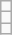<table class="wikitable" style="text-align:center;">
<tr>
<td></td>
</tr>
<tr>
<td></td>
</tr>
<tr>
<td></td>
</tr>
</table>
